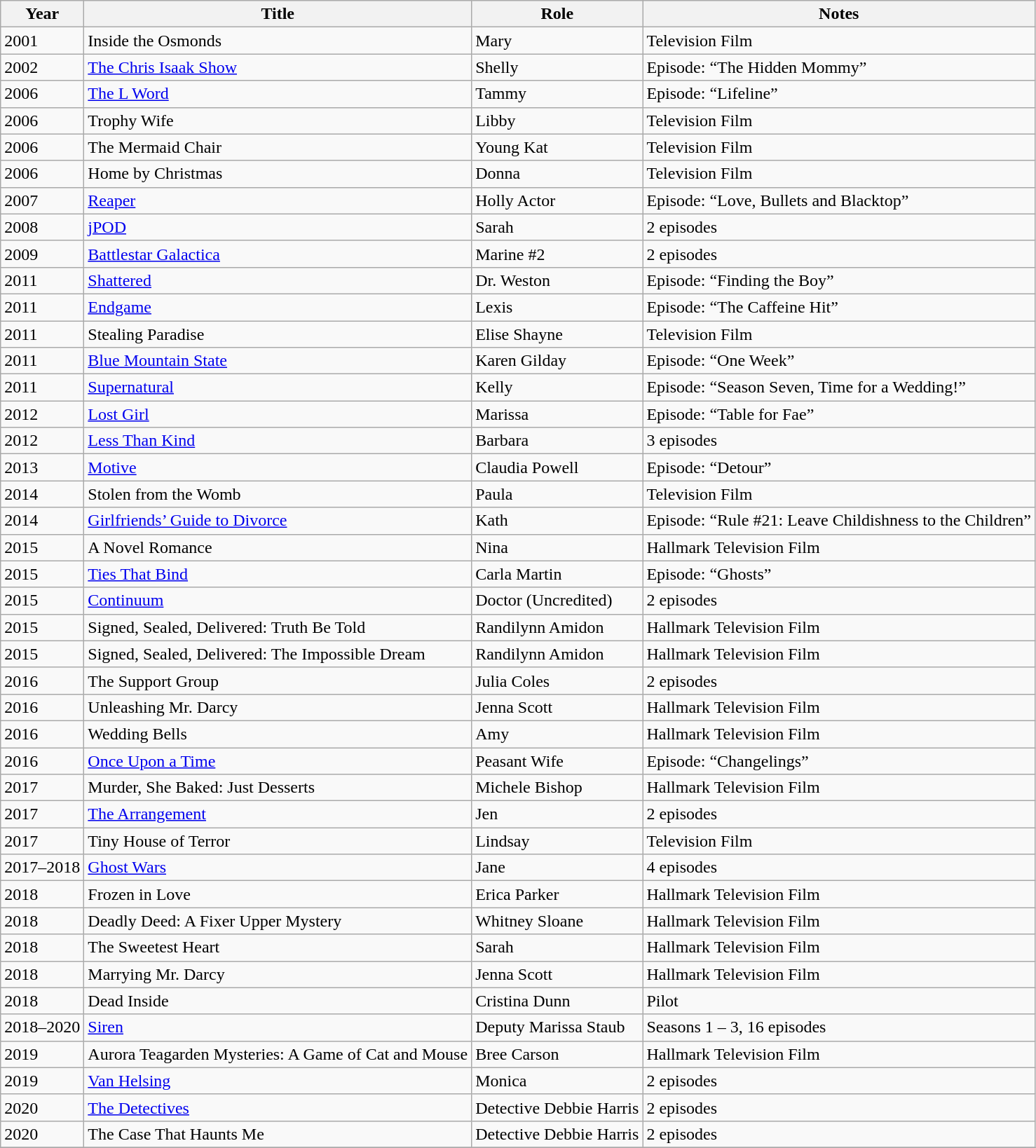<table class="wikitable sortable">
<tr>
<th>Year</th>
<th>Title</th>
<th>Role</th>
<th>Notes</th>
</tr>
<tr>
<td>2001</td>
<td>Inside the Osmonds</td>
<td>Mary</td>
<td>Television Film</td>
</tr>
<tr>
<td>2002</td>
<td><a href='#'>The Chris Isaak Show</a></td>
<td>Shelly</td>
<td>Episode: “The Hidden Mommy”</td>
</tr>
<tr>
<td>2006</td>
<td><a href='#'>The L Word</a></td>
<td>Tammy</td>
<td>Episode: “Lifeline”</td>
</tr>
<tr>
<td>2006</td>
<td>Trophy Wife</td>
<td>Libby</td>
<td>Television Film</td>
</tr>
<tr>
<td>2006</td>
<td>The Mermaid Chair</td>
<td>Young Kat</td>
<td>Television Film</td>
</tr>
<tr>
<td>2006</td>
<td>Home by Christmas</td>
<td>Donna</td>
<td>Television Film</td>
</tr>
<tr>
<td>2007</td>
<td><a href='#'>Reaper</a></td>
<td>Holly Actor</td>
<td>Episode: “Love, Bullets and Blacktop”</td>
</tr>
<tr>
<td>2008</td>
<td><a href='#'>jPOD</a></td>
<td>Sarah</td>
<td>2 episodes</td>
</tr>
<tr>
<td>2009</td>
<td><a href='#'>Battlestar Galactica</a></td>
<td>Marine #2</td>
<td>2 episodes</td>
</tr>
<tr>
<td>2011</td>
<td><a href='#'>Shattered</a></td>
<td>Dr. Weston</td>
<td>Episode: “Finding the Boy”</td>
</tr>
<tr>
<td>2011</td>
<td><a href='#'>Endgame</a></td>
<td>Lexis</td>
<td>Episode: “The Caffeine Hit”</td>
</tr>
<tr>
<td>2011</td>
<td>Stealing Paradise</td>
<td>Elise Shayne</td>
<td>Television Film</td>
</tr>
<tr>
<td>2011</td>
<td><a href='#'>Blue Mountain State</a></td>
<td>Karen Gilday</td>
<td>Episode: “One Week”</td>
</tr>
<tr>
<td>2011</td>
<td><a href='#'>Supernatural</a></td>
<td>Kelly</td>
<td>Episode: “Season Seven, Time for a Wedding!”</td>
</tr>
<tr>
<td>2012</td>
<td><a href='#'>Lost Girl</a></td>
<td>Marissa</td>
<td>Episode: “Table for Fae”</td>
</tr>
<tr>
<td>2012</td>
<td><a href='#'>Less Than Kind</a></td>
<td>Barbara</td>
<td>3 episodes</td>
</tr>
<tr>
<td>2013</td>
<td><a href='#'>Motive</a></td>
<td>Claudia Powell</td>
<td>Episode: “Detour”</td>
</tr>
<tr>
<td>2014</td>
<td>Stolen from the Womb</td>
<td>Paula</td>
<td>Television Film</td>
</tr>
<tr>
<td>2014</td>
<td><a href='#'>Girlfriends’ Guide to Divorce</a></td>
<td>Kath</td>
<td>Episode: “Rule #21: Leave Childishness to the Children”</td>
</tr>
<tr>
<td>2015</td>
<td>A Novel Romance</td>
<td>Nina</td>
<td>Hallmark Television Film</td>
</tr>
<tr>
<td>2015</td>
<td><a href='#'>Ties That Bind</a></td>
<td>Carla Martin</td>
<td>Episode: “Ghosts”</td>
</tr>
<tr>
<td>2015</td>
<td><a href='#'>Continuum</a></td>
<td>Doctor (Uncredited)</td>
<td>2 episodes</td>
</tr>
<tr>
<td>2015</td>
<td>Signed, Sealed, Delivered: Truth Be Told</td>
<td>Randilynn Amidon</td>
<td>Hallmark Television Film</td>
</tr>
<tr>
<td>2015</td>
<td>Signed, Sealed, Delivered: The Impossible Dream</td>
<td>Randilynn Amidon</td>
<td>Hallmark Television Film</td>
</tr>
<tr>
<td>2016</td>
<td>The Support Group</td>
<td>Julia Coles</td>
<td>2 episodes</td>
</tr>
<tr>
<td>2016</td>
<td>Unleashing Mr. Darcy</td>
<td>Jenna Scott</td>
<td>Hallmark Television Film</td>
</tr>
<tr>
<td>2016</td>
<td>Wedding Bells</td>
<td>Amy</td>
<td>Hallmark Television Film</td>
</tr>
<tr>
<td>2016</td>
<td><a href='#'>Once Upon a Time</a></td>
<td>Peasant Wife</td>
<td>Episode: “Changelings”</td>
</tr>
<tr>
<td>2017</td>
<td>Murder, She Baked: Just Desserts</td>
<td>Michele Bishop</td>
<td>Hallmark Television Film</td>
</tr>
<tr>
<td>2017</td>
<td><a href='#'>The Arrangement</a></td>
<td>Jen</td>
<td>2 episodes</td>
</tr>
<tr>
<td>2017</td>
<td>Tiny House of Terror</td>
<td>Lindsay</td>
<td>Television Film</td>
</tr>
<tr>
<td>2017–2018</td>
<td><a href='#'>Ghost Wars</a></td>
<td>Jane</td>
<td>4 episodes</td>
</tr>
<tr>
<td>2018</td>
<td>Frozen in Love</td>
<td>Erica Parker</td>
<td>Hallmark Television Film</td>
</tr>
<tr>
<td>2018</td>
<td>Deadly Deed: A Fixer Upper Mystery</td>
<td>Whitney Sloane</td>
<td>Hallmark Television Film</td>
</tr>
<tr>
<td>2018</td>
<td>The Sweetest Heart</td>
<td>Sarah</td>
<td>Hallmark Television Film</td>
</tr>
<tr>
<td>2018</td>
<td>Marrying Mr. Darcy</td>
<td>Jenna Scott</td>
<td>Hallmark Television Film</td>
</tr>
<tr>
<td>2018</td>
<td>Dead Inside</td>
<td>Cristina Dunn</td>
<td>Pilot</td>
</tr>
<tr>
<td>2018–2020</td>
<td><a href='#'>Siren</a></td>
<td>Deputy Marissa Staub</td>
<td>Seasons 1 – 3, 16 episodes</td>
</tr>
<tr>
<td>2019</td>
<td>Aurora Teagarden Mysteries: A Game of Cat and Mouse</td>
<td>Bree Carson</td>
<td>Hallmark Television Film</td>
</tr>
<tr>
<td>2019</td>
<td><a href='#'>Van Helsing</a></td>
<td>Monica</td>
<td>2 episodes</td>
</tr>
<tr>
<td>2020</td>
<td><a href='#'>The Detectives</a></td>
<td>Detective Debbie Harris</td>
<td>2 episodes</td>
</tr>
<tr>
<td>2020</td>
<td>The Case That Haunts Me</td>
<td>Detective Debbie Harris</td>
<td>2 episodes</td>
</tr>
<tr>
</tr>
</table>
